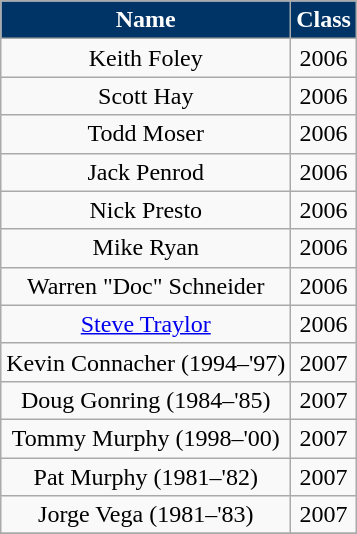<table class="wikitable" style="text-align:center">
<tr>
<th style="background:#003366; color:white;">Name</th>
<th style="background:#003366; color:white;">Class</th>
</tr>
<tr>
<td>Keith Foley</td>
<td>2006</td>
</tr>
<tr>
<td>Scott Hay</td>
<td>2006</td>
</tr>
<tr>
<td>Todd Moser</td>
<td>2006</td>
</tr>
<tr>
<td>Jack Penrod</td>
<td>2006</td>
</tr>
<tr>
<td>Nick Presto</td>
<td>2006</td>
</tr>
<tr>
<td>Mike Ryan</td>
<td>2006</td>
</tr>
<tr>
<td>Warren "Doc" Schneider</td>
<td>2006</td>
</tr>
<tr>
<td><a href='#'>Steve Traylor</a></td>
<td>2006</td>
</tr>
<tr>
<td>Kevin Connacher (1994–'97)</td>
<td>2007</td>
</tr>
<tr>
<td>Doug Gonring (1984–'85)</td>
<td>2007</td>
</tr>
<tr>
<td>Tommy Murphy (1998–'00)</td>
<td>2007</td>
</tr>
<tr>
<td>Pat Murphy (1981–'82)</td>
<td>2007</td>
</tr>
<tr>
<td>Jorge Vega (1981–'83)</td>
<td>2007</td>
</tr>
<tr>
</tr>
</table>
